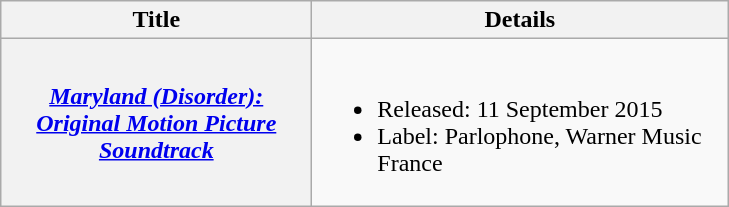<table class="wikitable plainrowheaders">
<tr>
<th scope="col" style="width:200px;">Title</th>
<th scope="col" style="width:270px;">Details</th>
</tr>
<tr>
<th scope="row"><em><a href='#'>Maryland (Disorder): Original Motion Picture Soundtrack</a></em></th>
<td><br><ul><li>Released: 11 September 2015</li><li>Label: Parlophone, Warner Music France</li></ul></td>
</tr>
</table>
